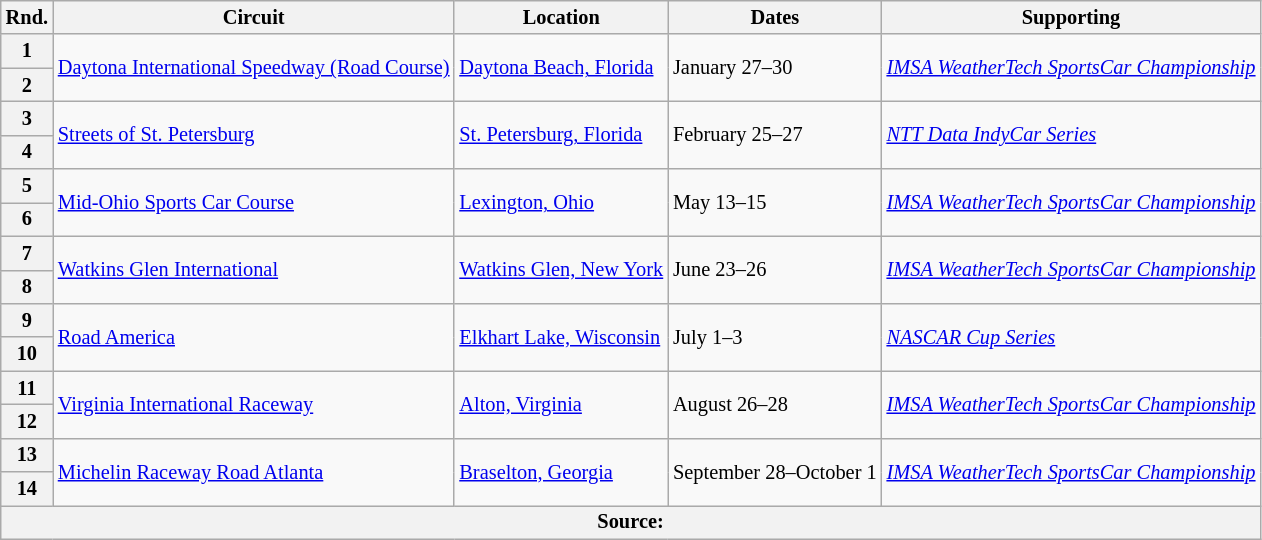<table class="wikitable" style="font-size: 85%;">
<tr>
<th>Rnd.</th>
<th>Circuit</th>
<th>Location</th>
<th>Dates</th>
<th>Supporting</th>
</tr>
<tr>
<th>1</th>
<td rowspan="2"><a href='#'>Daytona International Speedway (Road Course)</a></td>
<td rowspan="2"> <a href='#'>Daytona Beach, Florida</a></td>
<td rowspan="2">January 27–30</td>
<td rowspan="2"><em><a href='#'>IMSA WeatherTech SportsCar Championship</a></em></td>
</tr>
<tr>
<th>2</th>
</tr>
<tr>
<th>3</th>
<td rowspan="2"><a href='#'>Streets of St. Petersburg</a></td>
<td rowspan="2"> <a href='#'>St. Petersburg, Florida</a></td>
<td rowspan="2">February 25–27</td>
<td rowspan="2"><em><a href='#'>NTT Data IndyCar Series</a></em></td>
</tr>
<tr>
<th>4</th>
</tr>
<tr>
<th>5</th>
<td rowspan="2"><a href='#'>Mid-Ohio Sports Car Course</a></td>
<td rowspan="2"> <a href='#'>Lexington, Ohio</a></td>
<td rowspan="2">May 13–15</td>
<td rowspan="2"><em><a href='#'>IMSA WeatherTech SportsCar Championship</a></em></td>
</tr>
<tr>
<th>6</th>
</tr>
<tr>
<th>7</th>
<td rowspan="2"><a href='#'>Watkins Glen International</a></td>
<td rowspan="2"> <a href='#'>Watkins Glen, New York</a></td>
<td rowspan="2">June 23–26</td>
<td rowspan="2"><em><a href='#'>IMSA WeatherTech SportsCar Championship</a></em></td>
</tr>
<tr>
<th>8</th>
</tr>
<tr>
<th>9</th>
<td rowspan="2"><a href='#'>Road America</a></td>
<td rowspan="2"> <a href='#'>Elkhart Lake, Wisconsin</a></td>
<td rowspan="2">July 1–3</td>
<td rowspan="2"><em><a href='#'>NASCAR Cup Series</a></em></td>
</tr>
<tr>
<th>10</th>
</tr>
<tr>
<th>11</th>
<td rowspan="2"><a href='#'>Virginia International Raceway</a></td>
<td rowspan="2"> <a href='#'>Alton, Virginia</a></td>
<td rowspan="2">August 26–28</td>
<td rowspan="2"><em><a href='#'>IMSA WeatherTech SportsCar Championship</a></em></td>
</tr>
<tr>
<th>12</th>
</tr>
<tr>
<th>13</th>
<td rowspan="2"><a href='#'>Michelin Raceway Road Atlanta</a></td>
<td rowspan="2"> <a href='#'>Braselton, Georgia</a></td>
<td rowspan="2">September 28–October 1</td>
<td rowspan="2"><em><a href='#'>IMSA WeatherTech SportsCar Championship</a></em></td>
</tr>
<tr>
<th>14</th>
</tr>
<tr>
<th colspan="5">Source:</th>
</tr>
</table>
